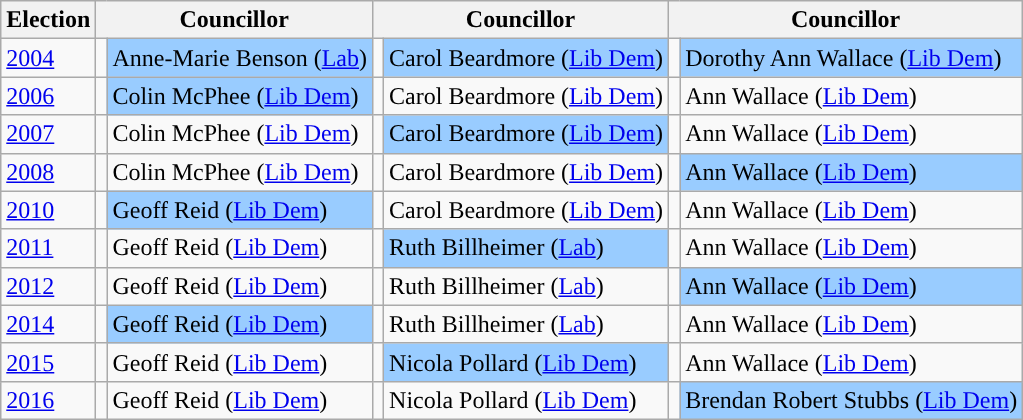<table class="wikitable">
<tr>
<th>Election</th>
<th colspan="2">Councillor</th>
<th colspan="2">Councillor</th>
<th colspan="2">Councillor</th>
</tr>
<tr>
<td><a href='#'>2004</a></td>
<td style="background-color: "></td>
<td bgcolor="#99CCFF">Anne-Marie Benson (<a href='#'>Lab</a>)</td>
<td style="background-color: "></td>
<td bgcolor="#99CCFF">Carol Beardmore (<a href='#'>Lib Dem</a>)</td>
<td style="background-color: "></td>
<td bgcolor="#99CCFF">Dorothy Ann Wallace (<a href='#'>Lib Dem</a>)</td>
</tr>
<tr>
<td><a href='#'>2006</a></td>
<td style="background-color: "></td>
<td bgcolor="#99CCFF">Colin McPhee (<a href='#'>Lib Dem</a>)</td>
<td style="background-color: "></td>
<td>Carol Beardmore (<a href='#'>Lib Dem</a>)</td>
<td style="background-color: "></td>
<td>Ann Wallace (<a href='#'>Lib Dem</a>)</td>
</tr>
<tr>
<td><a href='#'>2007</a></td>
<td style="background-color: "></td>
<td>Colin McPhee (<a href='#'>Lib Dem</a>)</td>
<td style="background-color: "></td>
<td bgcolor="#99CCFF">Carol Beardmore (<a href='#'>Lib Dem</a>)</td>
<td style="background-color: "></td>
<td>Ann Wallace (<a href='#'>Lib Dem</a>)</td>
</tr>
<tr>
<td><a href='#'>2008</a></td>
<td style="background-color: "></td>
<td>Colin McPhee (<a href='#'>Lib Dem</a>)</td>
<td style="background-color: "></td>
<td>Carol Beardmore (<a href='#'>Lib Dem</a>)</td>
<td style="background-color: "></td>
<td bgcolor="#99CCFF">Ann Wallace (<a href='#'>Lib Dem</a>)</td>
</tr>
<tr>
<td><a href='#'>2010</a></td>
<td style="background-color: "></td>
<td bgcolor="#99CCFF">Geoff Reid (<a href='#'>Lib Dem</a>)</td>
<td style="background-color: "></td>
<td>Carol Beardmore (<a href='#'>Lib Dem</a>)</td>
<td style="background-color: "></td>
<td>Ann Wallace (<a href='#'>Lib Dem</a>)</td>
</tr>
<tr>
<td><a href='#'>2011</a></td>
<td style="background-color: "></td>
<td>Geoff Reid (<a href='#'>Lib Dem</a>)</td>
<td style="background-color: "></td>
<td bgcolor="#99CCFF">Ruth Billheimer (<a href='#'>Lab</a>)</td>
<td style="background-color: "></td>
<td>Ann Wallace (<a href='#'>Lib Dem</a>)</td>
</tr>
<tr>
<td><a href='#'>2012</a></td>
<td style="background-color: "></td>
<td>Geoff Reid (<a href='#'>Lib Dem</a>)</td>
<td style="background-color: "></td>
<td>Ruth Billheimer (<a href='#'>Lab</a>)</td>
<td style="background-color: "></td>
<td bgcolor="#99CCFF">Ann Wallace (<a href='#'>Lib Dem</a>)</td>
</tr>
<tr>
<td><a href='#'>2014</a></td>
<td style="background-color: "></td>
<td bgcolor="#99CCFF">Geoff Reid (<a href='#'>Lib Dem</a>)</td>
<td style="background-color: "></td>
<td>Ruth Billheimer (<a href='#'>Lab</a>)</td>
<td style="background-color: "></td>
<td>Ann Wallace (<a href='#'>Lib Dem</a>)</td>
</tr>
<tr>
<td><a href='#'>2015</a></td>
<td style="background-color: "></td>
<td>Geoff Reid (<a href='#'>Lib Dem</a>)</td>
<td style="background-color: "></td>
<td bgcolor="#99CCFF">Nicola Pollard (<a href='#'>Lib Dem</a>)</td>
<td style="background-color: "></td>
<td>Ann Wallace (<a href='#'>Lib Dem</a>)</td>
</tr>
<tr>
<td><a href='#'>2016</a></td>
<td style="background-color: "></td>
<td>Geoff Reid (<a href='#'>Lib Dem</a>)</td>
<td style="background-color: "></td>
<td>Nicola Pollard (<a href='#'>Lib Dem</a>)</td>
<td style="background-color: "></td>
<td bgcolor="#99CCFF">Brendan Robert Stubbs (<a href='#'>Lib Dem</a>)</td>
</tr>
</table>
